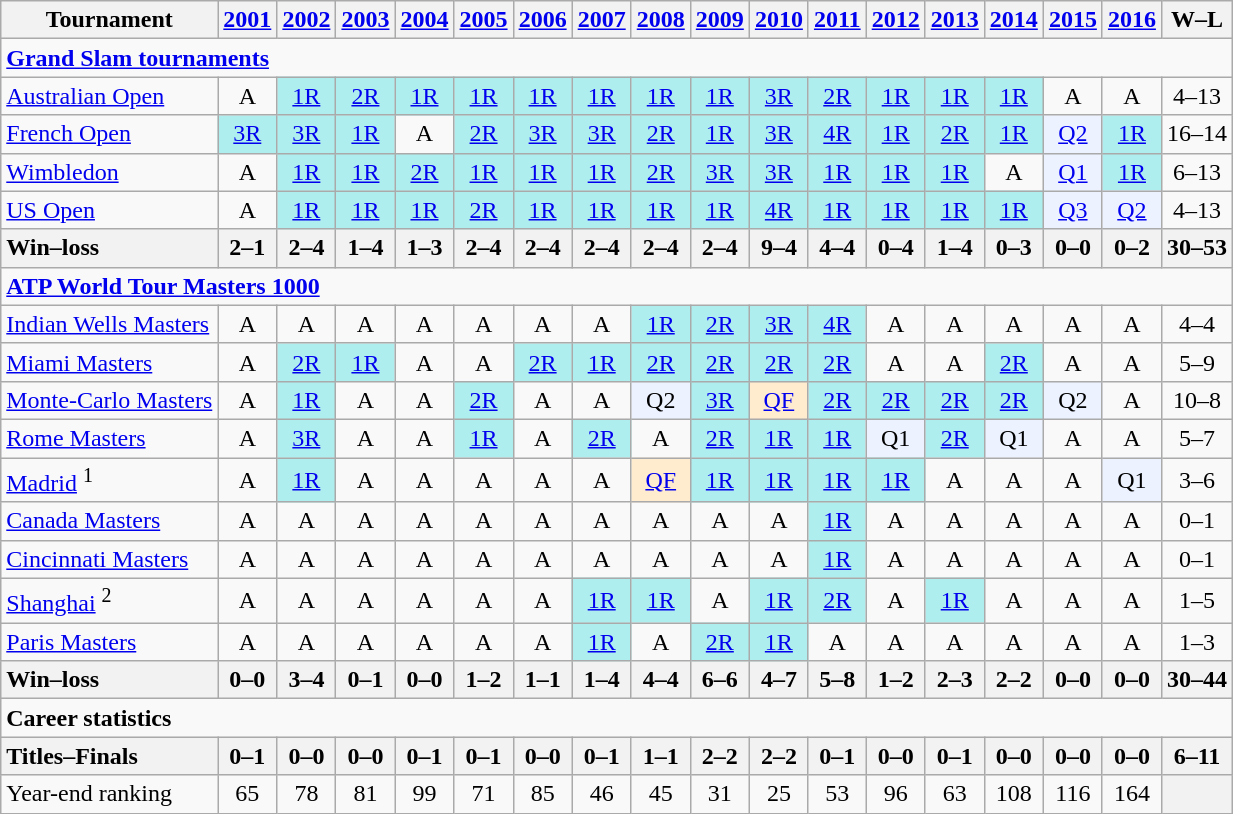<table class=wikitable style=text-align:center>
<tr>
<th>Tournament</th>
<th><a href='#'>2001</a></th>
<th><a href='#'>2002</a></th>
<th><a href='#'>2003</a></th>
<th><a href='#'>2004</a></th>
<th><a href='#'>2005</a></th>
<th><a href='#'>2006</a></th>
<th><a href='#'>2007</a></th>
<th><a href='#'>2008</a></th>
<th><a href='#'>2009</a></th>
<th><a href='#'>2010</a></th>
<th><a href='#'>2011</a></th>
<th><a href='#'>2012</a></th>
<th><a href='#'>2013</a></th>
<th><a href='#'>2014</a></th>
<th><a href='#'>2015</a></th>
<th><a href='#'>2016</a></th>
<th>W–L</th>
</tr>
<tr>
<td colspan=18 align=left><strong><a href='#'>Grand Slam tournaments</a></strong></td>
</tr>
<tr>
<td align=left><a href='#'>Australian Open</a></td>
<td>A</td>
<td bgcolor=afeeee><a href='#'>1R</a></td>
<td bgcolor=afeeee><a href='#'>2R</a></td>
<td bgcolor=afeeee><a href='#'>1R</a></td>
<td bgcolor=afeeee><a href='#'>1R</a></td>
<td bgcolor=afeeee><a href='#'>1R</a></td>
<td bgcolor=afeeee><a href='#'>1R</a></td>
<td bgcolor=afeeee><a href='#'>1R</a></td>
<td bgcolor=afeeee><a href='#'>1R</a></td>
<td bgcolor=afeeee><a href='#'>3R</a></td>
<td bgcolor=afeeee><a href='#'>2R</a></td>
<td bgcolor=afeeee><a href='#'>1R</a></td>
<td bgcolor=afeeee><a href='#'>1R</a></td>
<td bgcolor=afeeee><a href='#'>1R</a></td>
<td>A</td>
<td>A</td>
<td>4–13</td>
</tr>
<tr>
<td align=left><a href='#'>French Open</a></td>
<td bgcolor=afeeee><a href='#'>3R</a></td>
<td bgcolor=afeeee><a href='#'>3R</a></td>
<td bgcolor=afeeee><a href='#'>1R</a></td>
<td>A</td>
<td bgcolor=afeeee><a href='#'>2R</a></td>
<td bgcolor=afeeee><a href='#'>3R</a></td>
<td bgcolor=afeeee><a href='#'>3R</a></td>
<td bgcolor=afeeee><a href='#'>2R</a></td>
<td bgcolor=afeeee><a href='#'>1R</a></td>
<td bgcolor=afeeee><a href='#'>3R</a></td>
<td bgcolor=afeeee><a href='#'>4R</a></td>
<td bgcolor=afeeee><a href='#'>1R</a></td>
<td bgcolor=afeeee><a href='#'>2R</a></td>
<td bgcolor=afeeee><a href='#'>1R</a></td>
<td bgcolor=ecf2ff><a href='#'>Q2</a></td>
<td bgcolor=afeeee><a href='#'>1R</a></td>
<td>16–14</td>
</tr>
<tr>
<td align=left><a href='#'>Wimbledon</a></td>
<td>A</td>
<td bgcolor=afeeee><a href='#'>1R</a></td>
<td bgcolor=afeeee><a href='#'>1R</a></td>
<td bgcolor=afeeee><a href='#'>2R</a></td>
<td bgcolor=afeeee><a href='#'>1R</a></td>
<td bgcolor=afeeee><a href='#'>1R</a></td>
<td bgcolor=afeeee><a href='#'>1R</a></td>
<td bgcolor=afeeee><a href='#'>2R</a></td>
<td bgcolor=afeeee><a href='#'>3R</a></td>
<td bgcolor=afeeee><a href='#'>3R</a></td>
<td bgcolor=afeeee><a href='#'>1R</a></td>
<td bgcolor=afeeee><a href='#'>1R</a></td>
<td bgcolor=afeeee><a href='#'>1R</a></td>
<td>A</td>
<td bgcolor=ecf2ff><a href='#'>Q1</a></td>
<td bgcolor=afeeee><a href='#'>1R</a></td>
<td>6–13</td>
</tr>
<tr>
<td align=left><a href='#'>US Open</a></td>
<td>A</td>
<td bgcolor=afeeee><a href='#'>1R</a></td>
<td bgcolor=afeeee><a href='#'>1R</a></td>
<td bgcolor=afeeee><a href='#'>1R</a></td>
<td bgcolor=afeeee><a href='#'>2R</a></td>
<td bgcolor=afeeee><a href='#'>1R</a></td>
<td bgcolor=afeeee><a href='#'>1R</a></td>
<td bgcolor=afeeee><a href='#'>1R</a></td>
<td bgcolor=afeeee><a href='#'>1R</a></td>
<td bgcolor=afeeee><a href='#'>4R</a></td>
<td bgcolor=afeeee><a href='#'>1R</a></td>
<td bgcolor=afeeee><a href='#'>1R</a></td>
<td bgcolor=afeeee><a href='#'>1R</a></td>
<td bgcolor=afeeee><a href='#'>1R</a></td>
<td bgcolor=ecf2ff><a href='#'>Q3</a></td>
<td bgcolor=ecf2ff><a href='#'>Q2</a></td>
<td>4–13</td>
</tr>
<tr>
<th style=text-align:left>Win–loss</th>
<th>2–1</th>
<th>2–4</th>
<th>1–4</th>
<th>1–3</th>
<th>2–4</th>
<th>2–4</th>
<th>2–4</th>
<th>2–4</th>
<th>2–4</th>
<th>9–4</th>
<th>4–4</th>
<th>0–4</th>
<th>1–4</th>
<th>0–3</th>
<th>0–0</th>
<th>0–2</th>
<th>30–53</th>
</tr>
<tr>
<td colspan=18 align=left><strong><a href='#'>ATP World Tour Masters 1000</a></strong></td>
</tr>
<tr>
<td align=left><a href='#'>Indian Wells Masters</a></td>
<td>A</td>
<td>A</td>
<td>A</td>
<td>A</td>
<td>A</td>
<td>A</td>
<td>A</td>
<td bgcolor=afeeee><a href='#'>1R</a></td>
<td bgcolor=afeeee><a href='#'>2R</a></td>
<td bgcolor=afeeee><a href='#'>3R</a></td>
<td bgcolor=afeeee><a href='#'>4R</a></td>
<td>A</td>
<td>A</td>
<td>A</td>
<td>A</td>
<td>A</td>
<td>4–4</td>
</tr>
<tr>
<td align=left><a href='#'>Miami Masters</a></td>
<td>A</td>
<td bgcolor=afeeee><a href='#'>2R</a></td>
<td bgcolor=afeeee><a href='#'>1R</a></td>
<td>A</td>
<td>A</td>
<td bgcolor=afeeee><a href='#'>2R</a></td>
<td bgcolor=afeeee><a href='#'>1R</a></td>
<td bgcolor=afeeee><a href='#'>2R</a></td>
<td bgcolor=afeeee><a href='#'>2R</a></td>
<td bgcolor=afeeee><a href='#'>2R</a></td>
<td bgcolor=afeeee><a href='#'>2R</a></td>
<td>A</td>
<td>A</td>
<td bgcolor=afeeee><a href='#'>2R</a></td>
<td>A</td>
<td>A</td>
<td>5–9</td>
</tr>
<tr>
<td align=left><a href='#'>Monte-Carlo Masters</a></td>
<td>A</td>
<td bgcolor=afeeee><a href='#'>1R</a></td>
<td>A</td>
<td>A</td>
<td bgcolor=afeeee><a href='#'>2R</a></td>
<td>A</td>
<td>A</td>
<td bgcolor=ecf2ff>Q2</td>
<td bgcolor=afeeee><a href='#'>3R</a></td>
<td bgcolor=ffebcd><a href='#'>QF</a></td>
<td bgcolor=afeeee><a href='#'>2R</a></td>
<td bgcolor=afeeee><a href='#'>2R</a></td>
<td bgcolor=afeeee><a href='#'>2R</a></td>
<td bgcolor=afeeee><a href='#'>2R</a></td>
<td bgcolor=ecf2ff>Q2</td>
<td>A</td>
<td>10–8</td>
</tr>
<tr>
<td align=left><a href='#'>Rome Masters</a></td>
<td>A</td>
<td bgcolor=afeeee><a href='#'>3R</a></td>
<td>A</td>
<td>A</td>
<td bgcolor=afeeee><a href='#'>1R</a></td>
<td>A</td>
<td bgcolor=afeeee><a href='#'>2R</a></td>
<td>A</td>
<td bgcolor=afeeee><a href='#'>2R</a></td>
<td bgcolor=afeeee><a href='#'>1R</a></td>
<td bgcolor=afeeee><a href='#'>1R</a></td>
<td bgcolor=ecf2ff>Q1</td>
<td bgcolor=afeeee><a href='#'>2R</a></td>
<td bgcolor=ecf2ff>Q1</td>
<td>A</td>
<td>A</td>
<td>5–7</td>
</tr>
<tr>
<td align=left><a href='#'>Madrid</a> <sup>1</sup></td>
<td>A</td>
<td bgcolor=afeeee><a href='#'>1R</a></td>
<td>A</td>
<td>A</td>
<td>A</td>
<td>A</td>
<td>A</td>
<td bgcolor=ffebcd><a href='#'>QF</a></td>
<td bgcolor=afeeee><a href='#'>1R</a></td>
<td bgcolor=afeeee><a href='#'>1R</a></td>
<td bgcolor=afeeee><a href='#'>1R</a></td>
<td bgcolor=afeeee><a href='#'>1R</a></td>
<td>A</td>
<td>A</td>
<td>A</td>
<td bgcolor=ecf2ff>Q1</td>
<td>3–6</td>
</tr>
<tr>
<td align=left><a href='#'>Canada Masters</a></td>
<td>A</td>
<td>A</td>
<td>A</td>
<td>A</td>
<td>A</td>
<td>A</td>
<td>A</td>
<td>A</td>
<td>A</td>
<td>A</td>
<td bgcolor=afeeee><a href='#'>1R</a></td>
<td>A</td>
<td>A</td>
<td>A</td>
<td>A</td>
<td>A</td>
<td>0–1</td>
</tr>
<tr>
<td align=left><a href='#'>Cincinnati Masters</a></td>
<td>A</td>
<td>A</td>
<td>A</td>
<td>A</td>
<td>A</td>
<td>A</td>
<td>A</td>
<td>A</td>
<td>A</td>
<td>A</td>
<td bgcolor=afeeee><a href='#'>1R</a></td>
<td>A</td>
<td>A</td>
<td>A</td>
<td>A</td>
<td>A</td>
<td>0–1</td>
</tr>
<tr>
<td align=left><a href='#'>Shanghai</a> <sup>2</sup></td>
<td>A</td>
<td>A</td>
<td>A</td>
<td>A</td>
<td>A</td>
<td>A</td>
<td bgcolor=afeeee><a href='#'>1R</a></td>
<td bgcolor=afeeee><a href='#'>1R</a></td>
<td>A</td>
<td bgcolor=afeeee><a href='#'>1R</a></td>
<td bgcolor=afeeee><a href='#'>2R</a></td>
<td>A</td>
<td bgcolor=afeeee><a href='#'>1R</a></td>
<td>A</td>
<td>A</td>
<td>A</td>
<td>1–5</td>
</tr>
<tr>
<td align=left><a href='#'>Paris Masters</a></td>
<td>A</td>
<td>A</td>
<td>A</td>
<td>A</td>
<td>A</td>
<td>A</td>
<td bgcolor=afeeee><a href='#'>1R</a></td>
<td>A</td>
<td bgcolor=afeeee><a href='#'>2R</a></td>
<td bgcolor=afeeee><a href='#'>1R</a></td>
<td>A</td>
<td>A</td>
<td>A</td>
<td>A</td>
<td>A</td>
<td>A</td>
<td>1–3</td>
</tr>
<tr>
<th style=text-align:left>Win–loss</th>
<th>0–0</th>
<th>3–4</th>
<th>0–1</th>
<th>0–0</th>
<th>1–2</th>
<th>1–1</th>
<th>1–4</th>
<th>4–4</th>
<th>6–6</th>
<th>4–7</th>
<th>5–8</th>
<th>1–2</th>
<th>2–3</th>
<th>2–2</th>
<th>0–0</th>
<th>0–0</th>
<th>30–44</th>
</tr>
<tr>
<td colspan=18 align=left><strong>Career statistics</strong></td>
</tr>
<tr>
<th style=text-align:left>Titles–Finals</th>
<th>0–1</th>
<th>0–0</th>
<th>0–0</th>
<th>0–1</th>
<th>0–1</th>
<th>0–0</th>
<th>0–1</th>
<th>1–1</th>
<th>2–2</th>
<th>2–2</th>
<th>0–1</th>
<th>0–0</th>
<th>0–1</th>
<th>0–0</th>
<th>0–0</th>
<th>0–0</th>
<th>6–11</th>
</tr>
<tr>
<td align=left>Year-end ranking</td>
<td>65</td>
<td>78</td>
<td>81</td>
<td>99</td>
<td>71</td>
<td>85</td>
<td>46</td>
<td>45</td>
<td>31</td>
<td>25</td>
<td>53</td>
<td>96</td>
<td>63</td>
<td>108</td>
<td>116</td>
<td>164</td>
<th></th>
</tr>
</table>
